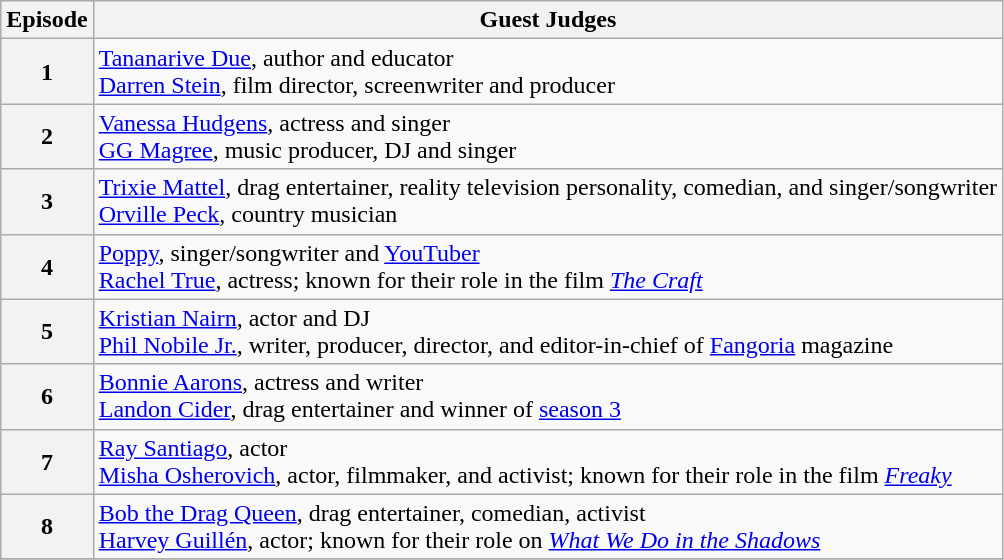<table class="wikitable">
<tr>
<th>Episode</th>
<th>Guest Judges</th>
</tr>
<tr>
<th>1</th>
<td><a href='#'>Tananarive Due</a>, author and educator<br><a href='#'>Darren Stein</a>, film director, screenwriter and producer</td>
</tr>
<tr>
<th>2</th>
<td><a href='#'>Vanessa Hudgens</a>, actress and singer<br><a href='#'>GG Magree</a>, music producer, DJ and singer</td>
</tr>
<tr>
<th>3</th>
<td><a href='#'>Trixie Mattel</a>, drag entertainer, reality television personality, comedian, and singer/songwriter<br><a href='#'>Orville Peck</a>, country musician</td>
</tr>
<tr>
<th>4</th>
<td><a href='#'>Poppy</a>, singer/songwriter and <a href='#'>YouTuber</a><br><a href='#'>Rachel True</a>, actress; known for their role in the film <em><a href='#'>The Craft</a></em></td>
</tr>
<tr>
<th>5</th>
<td><a href='#'>Kristian Nairn</a>, actor and DJ<br><a href='#'>Phil Nobile Jr.</a>, writer, producer, director, and editor-in-chief of <a href='#'>Fangoria</a> magazine</td>
</tr>
<tr>
<th>6</th>
<td><a href='#'>Bonnie Aarons</a>, actress and writer<br><a href='#'>Landon Cider</a>, drag entertainer and winner of <a href='#'>season 3</a></td>
</tr>
<tr>
<th>7</th>
<td><a href='#'>Ray Santiago</a>, actor<br><a href='#'>Misha Osherovich</a>, actor, filmmaker, and activist; known for their role in the film <em><a href='#'>Freaky</a></em></td>
</tr>
<tr>
<th>8</th>
<td><a href='#'>Bob the Drag Queen</a>, drag entertainer, comedian, activist<br><a href='#'>Harvey Guillén</a>, actor; known for their role on <em><a href='#'>What We Do in the Shadows</a></em></td>
</tr>
<tr>
</tr>
</table>
